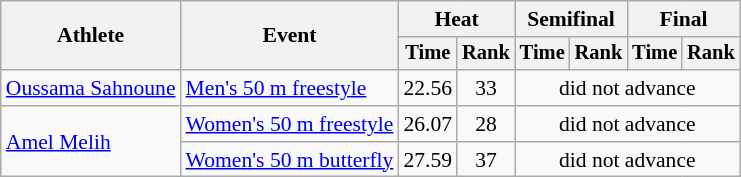<table class=wikitable style="font-size:90%">
<tr>
<th rowspan="2">Athlete</th>
<th rowspan="2">Event</th>
<th colspan="2">Heat</th>
<th colspan="2">Semifinal</th>
<th colspan="2">Final</th>
</tr>
<tr style="font-size:95%">
<th>Time</th>
<th>Rank</th>
<th>Time</th>
<th>Rank</th>
<th>Time</th>
<th>Rank</th>
</tr>
<tr align=center>
<td align=left><a href='#'>Oussama Sahnoune</a></td>
<td align=left><a href='#'>Men's 50 m freestyle</a></td>
<td>22.56</td>
<td>33</td>
<td colspan=4>did not advance</td>
</tr>
<tr align=center>
<td align=left rowspan=2><a href='#'>Amel Melih</a></td>
<td align=left><a href='#'>Women's 50 m freestyle</a></td>
<td>26.07</td>
<td>28</td>
<td colspan=4>did not advance</td>
</tr>
<tr align=center>
<td align=left><a href='#'>Women's 50 m butterfly</a></td>
<td>27.59</td>
<td>37</td>
<td colspan=4>did not advance</td>
</tr>
</table>
